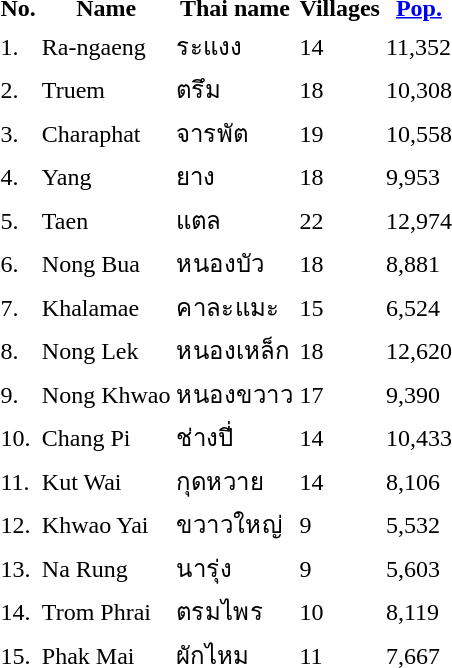<table>
<tr>
<th>No.</th>
<th>Name</th>
<th>Thai name</th>
<th>Villages</th>
<th><a href='#'>Pop.</a></th>
</tr>
<tr>
<td>1.</td>
<td>Ra-ngaeng</td>
<td>ระแงง</td>
<td>14</td>
<td>11,352</td>
<td></td>
</tr>
<tr>
<td>2.</td>
<td>Truem</td>
<td>ตรึม</td>
<td>18</td>
<td>10,308</td>
<td></td>
</tr>
<tr>
<td>3.</td>
<td>Charaphat</td>
<td>จารพัต</td>
<td>19</td>
<td>10,558</td>
<td></td>
</tr>
<tr>
<td>4.</td>
<td>Yang</td>
<td>ยาง</td>
<td>18</td>
<td>9,953</td>
<td></td>
</tr>
<tr>
<td>5.</td>
<td>Taen</td>
<td>แตล</td>
<td>22</td>
<td>12,974</td>
<td></td>
</tr>
<tr>
<td>6.</td>
<td>Nong Bua</td>
<td>หนองบัว</td>
<td>18</td>
<td>8,881</td>
<td></td>
</tr>
<tr>
<td>7.</td>
<td>Khalamae</td>
<td>คาละแมะ</td>
<td>15</td>
<td>6,524</td>
<td></td>
</tr>
<tr>
<td>8.</td>
<td>Nong Lek</td>
<td>หนองเหล็ก</td>
<td>18</td>
<td>12,620</td>
<td></td>
</tr>
<tr>
<td>9.</td>
<td>Nong Khwao</td>
<td>หนองขวาว</td>
<td>17</td>
<td>9,390</td>
<td></td>
</tr>
<tr>
<td>10.</td>
<td>Chang Pi</td>
<td>ช่างปี่</td>
<td>14</td>
<td>10,433</td>
<td></td>
</tr>
<tr>
<td>11.</td>
<td>Kut Wai</td>
<td>กุดหวาย</td>
<td>14</td>
<td>8,106</td>
<td></td>
</tr>
<tr>
<td>12.</td>
<td>Khwao Yai</td>
<td>ขวาวใหญ่</td>
<td>9</td>
<td>5,532</td>
<td></td>
</tr>
<tr>
<td>13.</td>
<td>Na Rung</td>
<td>นารุ่ง</td>
<td>9</td>
<td>5,603</td>
<td></td>
</tr>
<tr>
<td>14.</td>
<td>Trom Phrai</td>
<td>ตรมไพร</td>
<td>10</td>
<td>8,119</td>
<td></td>
</tr>
<tr>
<td>15.</td>
<td>Phak Mai</td>
<td>ผักไหม</td>
<td>11</td>
<td>7,667</td>
<td></td>
</tr>
</table>
